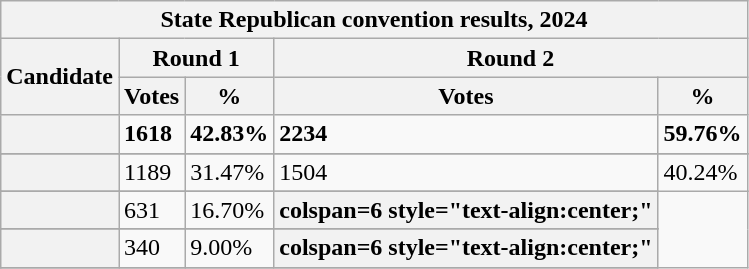<table class="wikitable sortable">
<tr>
<th colspan="5" >State Republican convention results, 2024</th>
</tr>
<tr style="background:#eee; text-align:center;">
<th rowspan=2 style="text-align:center;">Candidate</th>
<th colspan=2 style="text-align:center;">Round 1</th>
<th colspan=2 style="text-align:center;">Round 2</th>
</tr>
<tr>
<th>Votes</th>
<th>%</th>
<th>Votes</th>
<th>%</th>
</tr>
<tr>
<th scope="row" style="text-align:left;"></th>
<td><strong>1618</strong></td>
<td><strong>42.83%</strong></td>
<td><strong>2234</strong></td>
<td><strong>59.76%</strong></td>
</tr>
<tr>
</tr>
<tr>
<th scope="row" style="text-align:left;"></th>
<td>1189</td>
<td>31.47%</td>
<td>1504</td>
<td>40.24%</td>
</tr>
<tr>
</tr>
<tr>
<th scope="row" style="text-align:left;"></th>
<td>631</td>
<td>16.70%</td>
<th>colspan=6 style="text-align:center;" </th>
</tr>
<tr>
</tr>
<tr>
<th scope="row" style="text-align:left;"></th>
<td>340</td>
<td>9.00%</td>
<th>colspan=6 style="text-align:center;" </th>
</tr>
<tr>
</tr>
</table>
